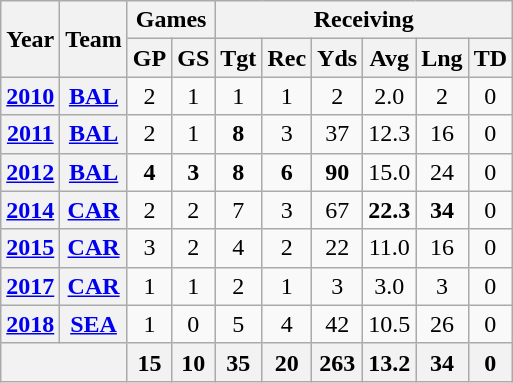<table class="wikitable" style="text-align:center">
<tr>
<th rowspan="2">Year</th>
<th rowspan="2">Team</th>
<th colspan="2">Games</th>
<th colspan="6">Receiving</th>
</tr>
<tr>
<th>GP</th>
<th>GS</th>
<th>Tgt</th>
<th>Rec</th>
<th>Yds</th>
<th>Avg</th>
<th>Lng</th>
<th>TD</th>
</tr>
<tr>
<th><a href='#'>2010</a></th>
<th><a href='#'>BAL</a></th>
<td>2</td>
<td>1</td>
<td>1</td>
<td>1</td>
<td>2</td>
<td>2.0</td>
<td>2</td>
<td>0</td>
</tr>
<tr>
<th><a href='#'>2011</a></th>
<th><a href='#'>BAL</a></th>
<td>2</td>
<td>1</td>
<td><strong>8</strong></td>
<td>3</td>
<td>37</td>
<td>12.3</td>
<td>16</td>
<td>0</td>
</tr>
<tr>
<th><a href='#'>2012</a></th>
<th><a href='#'>BAL</a></th>
<td><strong>4</strong></td>
<td><strong>3</strong></td>
<td><strong>8</strong></td>
<td><strong>6</strong></td>
<td><strong>90</strong></td>
<td>15.0</td>
<td>24</td>
<td>0</td>
</tr>
<tr>
<th><a href='#'>2014</a></th>
<th><a href='#'>CAR</a></th>
<td>2</td>
<td>2</td>
<td>7</td>
<td>3</td>
<td>67</td>
<td><strong>22.3</strong></td>
<td><strong>34</strong></td>
<td>0</td>
</tr>
<tr>
<th><a href='#'>2015</a></th>
<th><a href='#'>CAR</a></th>
<td>3</td>
<td>2</td>
<td>4</td>
<td>2</td>
<td>22</td>
<td>11.0</td>
<td>16</td>
<td>0</td>
</tr>
<tr>
<th><a href='#'>2017</a></th>
<th><a href='#'>CAR</a></th>
<td>1</td>
<td>1</td>
<td>2</td>
<td>1</td>
<td>3</td>
<td>3.0</td>
<td>3</td>
<td>0</td>
</tr>
<tr>
<th><a href='#'>2018</a></th>
<th><a href='#'>SEA</a></th>
<td>1</td>
<td>0</td>
<td>5</td>
<td>4</td>
<td>42</td>
<td>10.5</td>
<td>26</td>
<td>0</td>
</tr>
<tr>
<th colspan="2"></th>
<th>15</th>
<th>10</th>
<th>35</th>
<th>20</th>
<th>263</th>
<th>13.2</th>
<th>34</th>
<th>0</th>
</tr>
</table>
